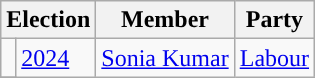<table class="wikitable">
<tr>
<th colspan="2">Election</th>
<th>Member</th>
<th>Party</th>
</tr>
<tr>
<td style="color:inherit;background-color: "></td>
<td rowspan="2"><a href='#'>2024</a></td>
<td rowspan="2"><a href='#'>Sonia Kumar</a></td>
<td rowspan="2"><a href='#'>Labour</a></td>
</tr>
<tr>
</tr>
</table>
